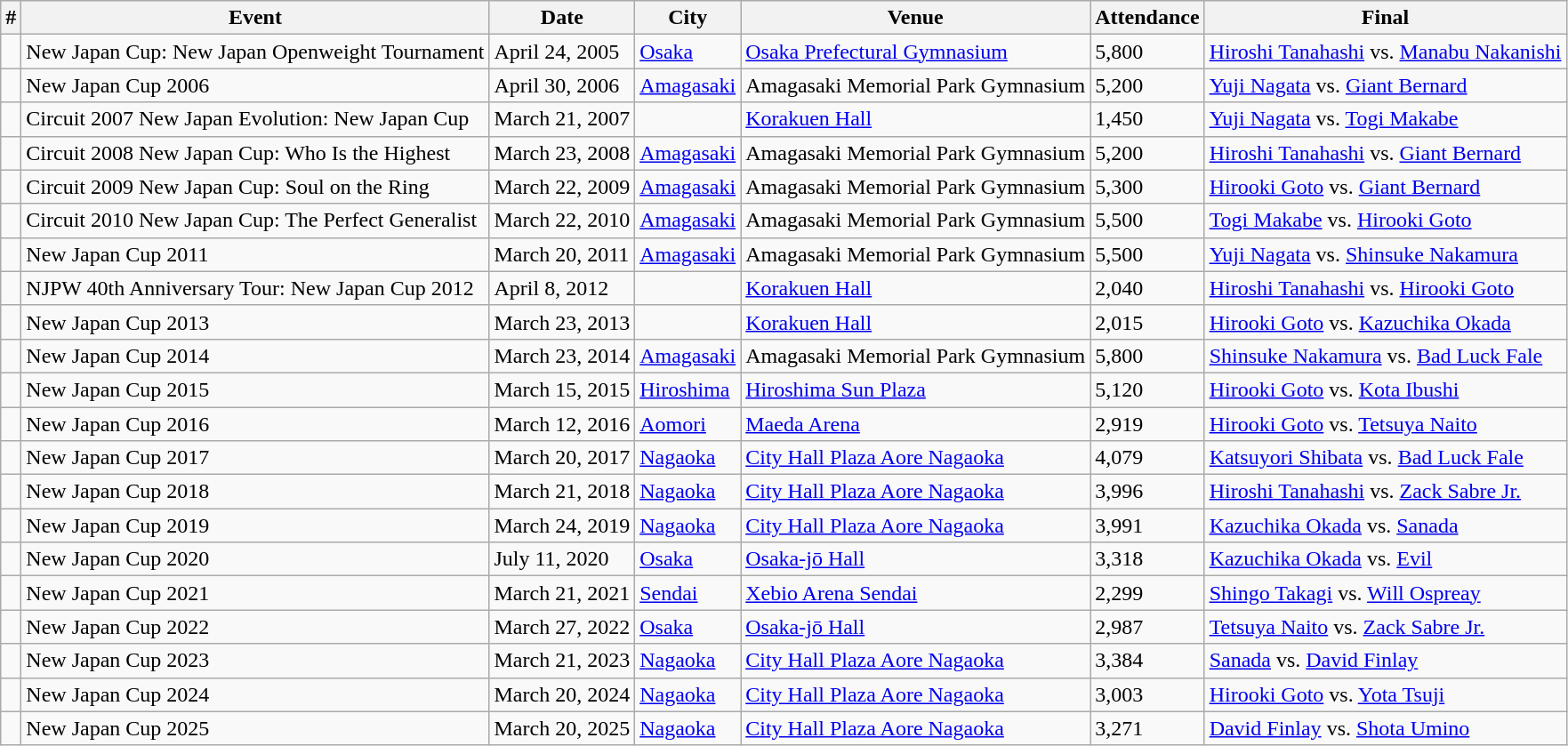<table class="wikitable sortable" align="center">
<tr>
<th>#</th>
<th>Event</th>
<th>Date</th>
<th>City</th>
<th>Venue</th>
<th>Attendance</th>
<th>Final</th>
</tr>
<tr>
<td></td>
<td>New Japan Cup: New Japan Openweight Tournament</td>
<td>April 24, 2005</td>
<td><a href='#'>Osaka</a></td>
<td><a href='#'>Osaka Prefectural Gymnasium</a></td>
<td>5,800</td>
<td align="left"><a href='#'>Hiroshi Tanahashi</a> vs. <a href='#'>Manabu Nakanishi</a></td>
</tr>
<tr>
<td></td>
<td>New Japan Cup 2006</td>
<td>April 30, 2006</td>
<td><a href='#'>Amagasaki</a></td>
<td>Amagasaki Memorial Park Gymnasium</td>
<td>5,200</td>
<td align="left"><a href='#'>Yuji Nagata</a> vs. <a href='#'>Giant Bernard</a></td>
</tr>
<tr>
<td></td>
<td>Circuit 2007 New Japan Evolution: New Japan Cup</td>
<td>March 21, 2007</td>
<td></td>
<td><a href='#'>Korakuen Hall</a></td>
<td>1,450</td>
<td align="left"><a href='#'>Yuji Nagata</a> vs. <a href='#'>Togi Makabe</a></td>
</tr>
<tr>
<td></td>
<td>Circuit 2008 New Japan Cup: Who Is the Highest</td>
<td>March 23, 2008</td>
<td><a href='#'>Amagasaki</a></td>
<td>Amagasaki Memorial Park Gymnasium</td>
<td>5,200</td>
<td align="left"><a href='#'>Hiroshi Tanahashi</a> vs. <a href='#'>Giant Bernard</a></td>
</tr>
<tr>
<td></td>
<td>Circuit 2009 New Japan Cup: Soul on the Ring</td>
<td>March 22, 2009</td>
<td><a href='#'>Amagasaki</a></td>
<td>Amagasaki Memorial Park Gymnasium</td>
<td>5,300</td>
<td align="left"><a href='#'>Hirooki Goto</a> vs. <a href='#'>Giant Bernard</a></td>
</tr>
<tr>
<td></td>
<td>Circuit 2010 New Japan Cup: The Perfect Generalist</td>
<td>March 22, 2010</td>
<td><a href='#'>Amagasaki</a></td>
<td>Amagasaki Memorial Park Gymnasium</td>
<td>5,500</td>
<td align="left"><a href='#'>Togi Makabe</a> vs. <a href='#'>Hirooki Goto</a></td>
</tr>
<tr>
<td></td>
<td>New Japan Cup 2011</td>
<td>March 20, 2011</td>
<td><a href='#'>Amagasaki</a></td>
<td>Amagasaki Memorial Park Gymnasium</td>
<td>5,500</td>
<td><a href='#'>Yuji Nagata</a> vs. <a href='#'>Shinsuke Nakamura</a></td>
</tr>
<tr>
<td></td>
<td>NJPW 40th Anniversary Tour: New Japan Cup 2012</td>
<td>April 8, 2012</td>
<td></td>
<td><a href='#'>Korakuen Hall</a></td>
<td>2,040</td>
<td><a href='#'>Hiroshi Tanahashi</a> vs. <a href='#'>Hirooki Goto</a></td>
</tr>
<tr>
<td></td>
<td>New Japan Cup 2013</td>
<td>March 23, 2013</td>
<td></td>
<td><a href='#'>Korakuen Hall</a></td>
<td>2,015</td>
<td><a href='#'>Hirooki Goto</a> vs. <a href='#'>Kazuchika Okada</a></td>
</tr>
<tr>
<td></td>
<td>New Japan Cup 2014</td>
<td>March 23, 2014</td>
<td><a href='#'>Amagasaki</a></td>
<td>Amagasaki Memorial Park Gymnasium</td>
<td>5,800</td>
<td><a href='#'>Shinsuke Nakamura</a> vs. <a href='#'>Bad Luck Fale</a></td>
</tr>
<tr>
<td></td>
<td>New Japan Cup 2015</td>
<td>March 15, 2015</td>
<td><a href='#'>Hiroshima</a></td>
<td><a href='#'>Hiroshima Sun Plaza</a></td>
<td>5,120</td>
<td><a href='#'>Hirooki Goto</a> vs. <a href='#'>Kota Ibushi</a></td>
</tr>
<tr>
<td></td>
<td>New Japan Cup 2016</td>
<td>March 12, 2016</td>
<td><a href='#'>Aomori</a></td>
<td><a href='#'>Maeda Arena</a></td>
<td>2,919</td>
<td><a href='#'>Hirooki Goto</a> vs. <a href='#'>Tetsuya Naito</a></td>
</tr>
<tr>
<td></td>
<td>New Japan Cup 2017</td>
<td>March 20, 2017</td>
<td><a href='#'>Nagaoka</a></td>
<td><a href='#'>City Hall Plaza Aore Nagaoka</a></td>
<td>4,079</td>
<td><a href='#'>Katsuyori Shibata</a> vs. <a href='#'>Bad Luck Fale</a></td>
</tr>
<tr>
<td></td>
<td>New Japan Cup 2018</td>
<td>March 21, 2018</td>
<td><a href='#'>Nagaoka</a></td>
<td><a href='#'>City Hall Plaza Aore Nagaoka</a></td>
<td>3,996</td>
<td><a href='#'>Hiroshi Tanahashi</a> vs. <a href='#'>Zack Sabre Jr.</a></td>
</tr>
<tr>
<td></td>
<td>New Japan Cup 2019</td>
<td>March 24, 2019</td>
<td><a href='#'>Nagaoka</a></td>
<td><a href='#'>City Hall Plaza Aore Nagaoka</a></td>
<td>3,991</td>
<td><a href='#'>Kazuchika Okada</a> vs. <a href='#'>Sanada</a></td>
</tr>
<tr>
<td></td>
<td>New Japan Cup 2020</td>
<td>July 11, 2020</td>
<td><a href='#'>Osaka</a></td>
<td><a href='#'>Osaka-jō Hall</a></td>
<td>3,318</td>
<td><a href='#'>Kazuchika Okada</a> vs. <a href='#'>Evil</a></td>
</tr>
<tr>
<td></td>
<td>New Japan Cup 2021</td>
<td>March 21, 2021</td>
<td><a href='#'>Sendai</a></td>
<td><a href='#'>Xebio Arena Sendai</a></td>
<td>2,299</td>
<td><a href='#'>Shingo Takagi</a> vs. <a href='#'>Will Ospreay</a></td>
</tr>
<tr>
<td></td>
<td>New Japan Cup 2022</td>
<td>March 27, 2022</td>
<td><a href='#'>Osaka</a></td>
<td><a href='#'>Osaka-jō Hall</a></td>
<td>2,987</td>
<td><a href='#'>Tetsuya Naito</a> vs. <a href='#'>Zack Sabre Jr.</a></td>
</tr>
<tr>
<td></td>
<td>New Japan Cup 2023</td>
<td>March 21, 2023</td>
<td><a href='#'>Nagaoka</a></td>
<td><a href='#'>City Hall Plaza Aore Nagaoka</a></td>
<td>3,384</td>
<td><a href='#'>Sanada</a> vs. <a href='#'>David Finlay</a></td>
</tr>
<tr>
<td></td>
<td>New Japan Cup 2024</td>
<td>March 20, 2024</td>
<td><a href='#'>Nagaoka</a></td>
<td><a href='#'>City Hall Plaza Aore Nagaoka</a></td>
<td>3,003</td>
<td><a href='#'>Hirooki Goto</a> vs. <a href='#'>Yota Tsuji</a></td>
</tr>
<tr>
<td></td>
<td>New Japan Cup 2025</td>
<td>March 20, 2025</td>
<td><a href='#'>Nagaoka</a></td>
<td><a href='#'>City Hall Plaza Aore Nagaoka</a></td>
<td>3,271</td>
<td><a href='#'>David Finlay</a> vs. <a href='#'>Shota Umino</a></td>
</tr>
</table>
